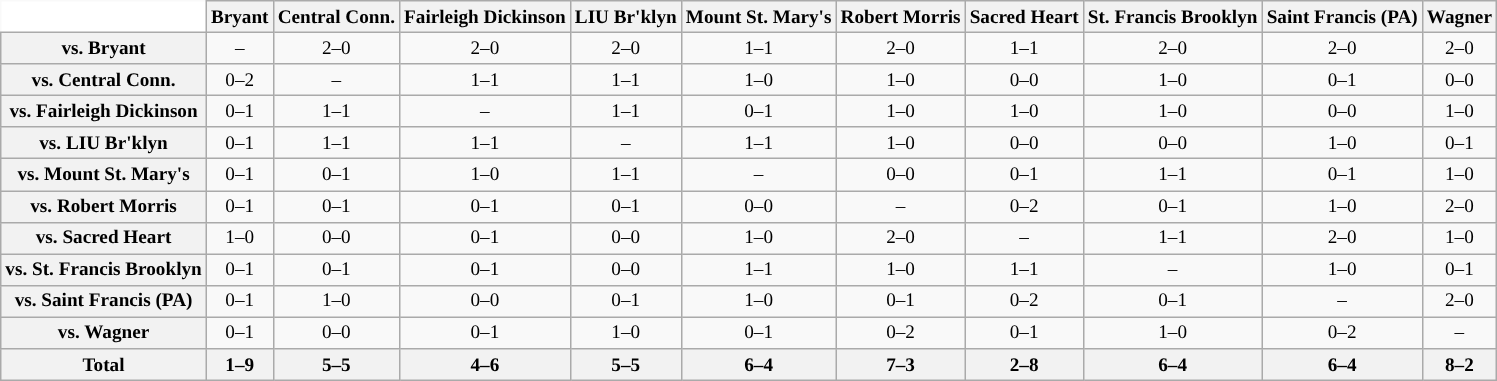<table class="wikitable" style="white-space:nowrap;font-size:80%;">
<tr>
<th colspan=1 style="background:white; border-top-style:hidden; border-left-style:hidden;"   width=75> </th>
<th>Bryant</th>
<th>Central Conn.</th>
<th>Fairleigh Dickinson</th>
<th>LIU Br'klyn</th>
<th>Mount St. Mary's</th>
<th>Robert Morris</th>
<th>Sacred Heart</th>
<th>St. Francis Brooklyn</th>
<th>Saint Francis (PA)</th>
<th>Wagner</th>
</tr>
<tr style="text-align:center;">
<th>vs. Bryant</th>
<td>–</td>
<td>2–0</td>
<td>2–0</td>
<td>2–0</td>
<td>1–1</td>
<td>2–0</td>
<td>1–1</td>
<td>2–0</td>
<td>2–0</td>
<td>2–0</td>
</tr>
<tr style="text-align:center;">
<th>vs. Central Conn.</th>
<td>0–2</td>
<td>–</td>
<td>1–1</td>
<td>1–1</td>
<td>1–0</td>
<td>1–0</td>
<td>0–0</td>
<td>1–0</td>
<td>0–1</td>
<td>0–0</td>
</tr>
<tr style="text-align:center;">
<th>vs. Fairleigh Dickinson</th>
<td>0–1</td>
<td>1–1</td>
<td>–</td>
<td>1–1</td>
<td>0–1</td>
<td>1–0</td>
<td>1–0</td>
<td>1–0</td>
<td>0–0</td>
<td>1–0</td>
</tr>
<tr style="text-align:center;">
<th>vs. LIU Br'klyn</th>
<td>0–1</td>
<td>1–1</td>
<td>1–1</td>
<td>–</td>
<td>1–1</td>
<td>1–0</td>
<td>0–0</td>
<td>0–0</td>
<td>1–0</td>
<td>0–1</td>
</tr>
<tr style="text-align:center;">
<th>vs. Mount St. Mary's</th>
<td>0–1</td>
<td>0–1</td>
<td>1–0</td>
<td>1–1</td>
<td>–</td>
<td>0–0</td>
<td>0–1</td>
<td>1–1</td>
<td>0–1</td>
<td>1–0</td>
</tr>
<tr style="text-align:center;">
<th>vs. Robert Morris</th>
<td>0–1</td>
<td>0–1</td>
<td>0–1</td>
<td>0–1</td>
<td>0–0</td>
<td>–</td>
<td>0–2</td>
<td>0–1</td>
<td>1–0</td>
<td>2–0</td>
</tr>
<tr style="text-align:center;">
<th>vs. Sacred Heart</th>
<td>1–0</td>
<td>0–0</td>
<td>0–1</td>
<td>0–0</td>
<td>1–0</td>
<td>2–0</td>
<td>–</td>
<td>1–1</td>
<td>2–0</td>
<td>1–0</td>
</tr>
<tr style="text-align:center;">
<th>vs. St. Francis Brooklyn</th>
<td>0–1</td>
<td>0–1</td>
<td>0–1</td>
<td>0–0</td>
<td>1–1</td>
<td>1–0</td>
<td>1–1</td>
<td>–</td>
<td>1–0</td>
<td>0–1</td>
</tr>
<tr style="text-align:center;">
<th>vs. Saint Francis (PA)</th>
<td>0–1</td>
<td>1–0</td>
<td>0–0</td>
<td>0–1</td>
<td>1–0</td>
<td>0–1</td>
<td>0–2</td>
<td>0–1</td>
<td>–</td>
<td>2–0</td>
</tr>
<tr style="text-align:center;">
<th>vs. Wagner</th>
<td>0–1</td>
<td>0–0</td>
<td>0–1</td>
<td>1–0</td>
<td>0–1</td>
<td>0–2</td>
<td>0–1</td>
<td>1–0</td>
<td>0–2</td>
<td>–<br></td>
</tr>
<tr style="text-align:center;">
<th>Total</th>
<th>1–9</th>
<th>5–5</th>
<th>4–6</th>
<th>5–5</th>
<th>6–4</th>
<th>7–3</th>
<th>2–8</th>
<th>6–4</th>
<th>6–4</th>
<th>8–2</th>
</tr>
</table>
